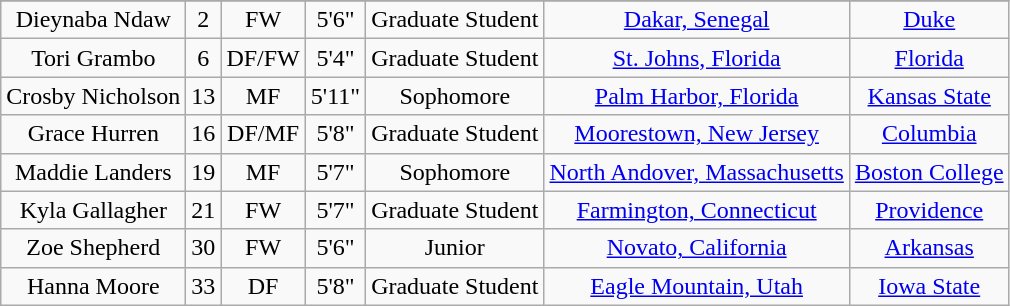<table class="wikitable sortable" style="text-align:center;" border="1">
<tr align=center>
</tr>
<tr>
<td>Dieynaba Ndaw</td>
<td>2</td>
<td>FW</td>
<td>5'6"</td>
<td>Graduate Student</td>
<td><a href='#'>Dakar, Senegal</a></td>
<td><a href='#'>Duke</a></td>
</tr>
<tr>
<td>Tori Grambo</td>
<td>6</td>
<td>DF/FW</td>
<td>5'4"</td>
<td>Graduate Student</td>
<td><a href='#'>St. Johns, Florida</a></td>
<td><a href='#'>Florida</a></td>
</tr>
<tr>
<td>Crosby Nicholson</td>
<td>13</td>
<td>MF</td>
<td>5'11"</td>
<td>Sophomore</td>
<td><a href='#'>Palm Harbor, Florida</a></td>
<td><a href='#'>Kansas State</a></td>
</tr>
<tr>
<td>Grace Hurren</td>
<td>16</td>
<td>DF/MF</td>
<td>5'8"</td>
<td>Graduate Student</td>
<td><a href='#'>Moorestown, New Jersey</a></td>
<td><a href='#'>Columbia</a></td>
</tr>
<tr>
<td>Maddie Landers</td>
<td>19</td>
<td>MF</td>
<td>5'7"</td>
<td>Sophomore</td>
<td><a href='#'>North Andover, Massachusetts</a></td>
<td><a href='#'>Boston College</a></td>
</tr>
<tr>
<td>Kyla Gallagher</td>
<td>21</td>
<td>FW</td>
<td>5'7"</td>
<td>Graduate Student</td>
<td><a href='#'>Farmington, Connecticut</a></td>
<td><a href='#'>Providence</a></td>
</tr>
<tr>
<td>Zoe Shepherd</td>
<td>30</td>
<td>FW</td>
<td>5'6"</td>
<td>Junior</td>
<td><a href='#'>Novato, California</a></td>
<td><a href='#'>Arkansas</a></td>
</tr>
<tr>
<td>Hanna Moore</td>
<td>33</td>
<td>DF</td>
<td>5'8"</td>
<td>Graduate Student</td>
<td><a href='#'>Eagle Mountain, Utah</a></td>
<td><a href='#'>Iowa State</a></td>
</tr>
</table>
